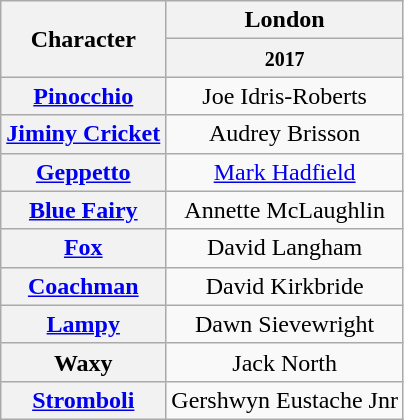<table class="wikitable">
<tr>
<th rowspan="2">Character</th>
<th>London</th>
</tr>
<tr>
<th><small>2017</small></th>
</tr>
<tr>
<th><a href='#'>Pinocchio</a></th>
<td align="center" colspan="1">Joe Idris-Roberts</td>
</tr>
<tr>
<th><a href='#'>Jiminy Cricket</a></th>
<td align="center" colspan="1">Audrey Brisson</td>
</tr>
<tr>
<th><a href='#'>Geppetto</a></th>
<td colspan="1" align= "center"><a href='#'>Mark Hadfield</a></td>
</tr>
<tr>
<th><a href='#'>Blue Fairy</a></th>
<td colspan="1" align="center">Annette McLaughlin</td>
</tr>
<tr>
<th><a href='#'>Fox</a></th>
<td align="center" colspan="1">David Langham</td>
</tr>
<tr>
<th><a href='#'>Coachman</a></th>
<td align="center" colspan="1">David Kirkbride</td>
</tr>
<tr>
<th><a href='#'>Lampy</a></th>
<td align="center" colspan="1">Dawn Sievewright</td>
</tr>
<tr>
<th>Waxy</th>
<td align="center" colspan="1">Jack North</td>
</tr>
<tr>
<th><a href='#'>Stromboli</a></th>
<td colspan="1" align="center">Gershwyn Eustache Jnr</td>
</tr>
</table>
